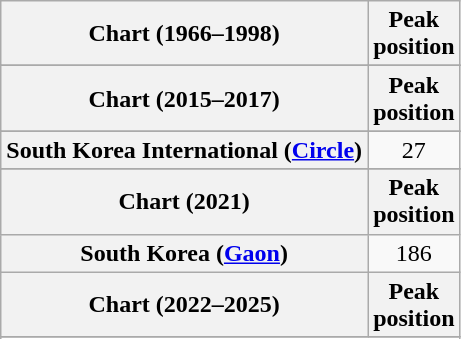<table class="wikitable sortable plainrowheaders" style="text-align:center;">
<tr>
<th scope="col">Chart (1966–1998)</th>
<th scope="col">Peak<br>position</th>
</tr>
<tr>
</tr>
<tr>
</tr>
<tr>
</tr>
<tr>
<th scope="col">Chart (2015–2017)</th>
<th scope="col">Peak<br>position</th>
</tr>
<tr>
</tr>
<tr>
<th scope="row">South Korea International (<a href='#'>Circle</a>)<br></th>
<td>27</td>
</tr>
<tr>
</tr>
<tr>
<th scope="col">Chart (2021)</th>
<th scope="col">Peak<br>position</th>
</tr>
<tr>
<th scope="row">South Korea (<a href='#'>Gaon</a>)</th>
<td>186</td>
</tr>
<tr>
<th scope="col">Chart (2022–2025)</th>
<th scope="col">Peak<br>position</th>
</tr>
<tr>
</tr>
<tr>
</tr>
</table>
